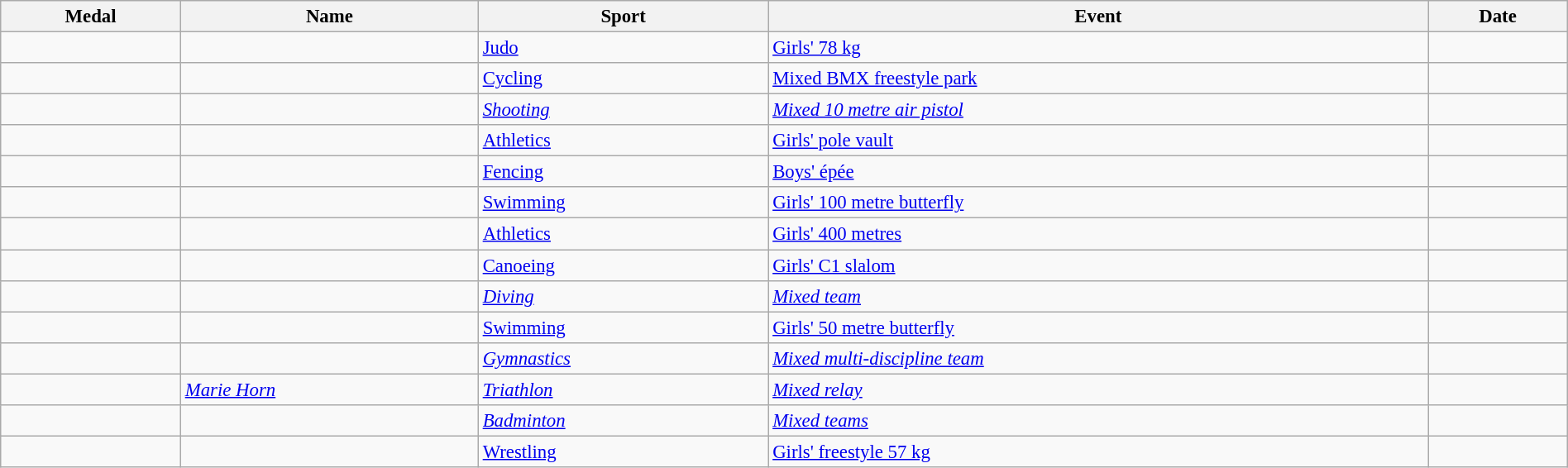<table class="wikitable sortable" style="font-size: 95%;" width=100%>
<tr>
<th>Medal</th>
<th>Name</th>
<th>Sport</th>
<th>Event</th>
<th>Date</th>
</tr>
<tr>
<td></td>
<td></td>
<td><a href='#'>Judo</a></td>
<td><a href='#'>Girls' 78 kg</a></td>
<td></td>
</tr>
<tr>
<td></td>
<td><br></td>
<td><a href='#'>Cycling</a></td>
<td><a href='#'>Mixed BMX freestyle park</a></td>
<td></td>
</tr>
<tr>
<td><em></em></td>
<td><em></em></td>
<td><em><a href='#'>Shooting</a></em></td>
<td><em><a href='#'>Mixed 10 metre air pistol</a></em></td>
<td><em></em></td>
</tr>
<tr>
<td></td>
<td></td>
<td><a href='#'>Athletics</a></td>
<td><a href='#'>Girls' pole vault</a></td>
<td></td>
</tr>
<tr>
<td></td>
<td></td>
<td><a href='#'>Fencing</a></td>
<td><a href='#'>Boys' épée</a></td>
<td></td>
</tr>
<tr>
<td></td>
<td></td>
<td><a href='#'>Swimming</a></td>
<td><a href='#'>Girls' 100 metre butterfly</a></td>
<td></td>
</tr>
<tr>
<td></td>
<td></td>
<td><a href='#'>Athletics</a></td>
<td><a href='#'>Girls' 400 metres</a></td>
<td></td>
</tr>
<tr>
<td></td>
<td></td>
<td><a href='#'>Canoeing</a></td>
<td><a href='#'>Girls' C1 slalom</a></td>
<td></td>
</tr>
<tr>
<td><em></em></td>
<td><em></em></td>
<td><em><a href='#'>Diving</a></em></td>
<td><em><a href='#'>Mixed team</a></em></td>
<td><em></em></td>
</tr>
<tr>
<td></td>
<td></td>
<td><a href='#'>Swimming</a></td>
<td><a href='#'>Girls' 50 metre butterfly</a></td>
<td></td>
</tr>
<tr>
<td><em></em></td>
<td><em></em></td>
<td><em><a href='#'>Gymnastics</a></em></td>
<td><em><a href='#'>Mixed multi-discipline team</a></em></td>
<td><em></em></td>
</tr>
<tr>
<td><em></em></td>
<td><em><a href='#'>Marie Horn</a></em><br><em></em></td>
<td><em><a href='#'>Triathlon</a></em></td>
<td><em><a href='#'>Mixed relay</a></em></td>
<td><em></em></td>
</tr>
<tr>
<td><em></em></td>
<td><em></em></td>
<td><em><a href='#'>Badminton</a></em></td>
<td><em><a href='#'>Mixed teams</a></em></td>
<td><em></em></td>
</tr>
<tr>
<td></td>
<td></td>
<td><a href='#'>Wrestling</a></td>
<td><a href='#'>Girls' freestyle 57 kg</a></td>
<td></td>
</tr>
</table>
